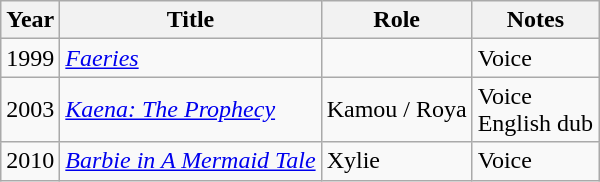<table class="wikitable sortable">
<tr>
<th>Year</th>
<th>Title</th>
<th>Role</th>
<th>Notes</th>
</tr>
<tr>
<td>1999</td>
<td><em><a href='#'>Faeries</a></em></td>
<td></td>
<td>Voice</td>
</tr>
<tr>
<td>2003</td>
<td><em><a href='#'>Kaena: The Prophecy</a></em></td>
<td>Kamou / Roya</td>
<td>Voice<br>English dub</td>
</tr>
<tr>
<td>2010</td>
<td><em><a href='#'>Barbie in A Mermaid Tale</a></em></td>
<td>Xylie</td>
<td>Voice</td>
</tr>
</table>
